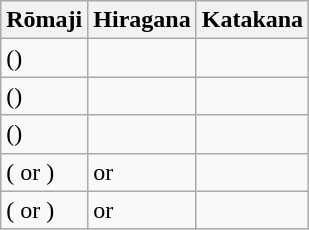<table class="wikitable">
<tr>
<th>Rōmaji</th>
<th>Hiragana</th>
<th>Katakana</th>
</tr>
<tr>
<td> ()</td>
<td></td>
<td></td>
</tr>
<tr>
<td> ()</td>
<td></td>
<td></td>
</tr>
<tr>
<td> ()</td>
<td></td>
<td></td>
</tr>
<tr>
<td> ( or )</td>
<td> or </td>
<td></td>
</tr>
<tr>
<td> ( or )</td>
<td> or </td>
<td></td>
</tr>
</table>
